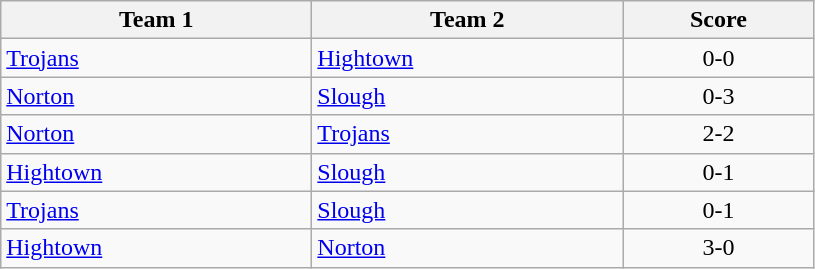<table class="wikitable" style="font-size: 100%">
<tr>
<th width=200>Team 1</th>
<th width=200>Team 2</th>
<th width=120>Score</th>
</tr>
<tr>
<td><a href='#'>Trojans</a></td>
<td><a href='#'>Hightown</a></td>
<td align=center>0-0</td>
</tr>
<tr>
<td><a href='#'>Norton</a></td>
<td><a href='#'>Slough</a></td>
<td align=center>0-3</td>
</tr>
<tr>
<td><a href='#'>Norton</a></td>
<td><a href='#'>Trojans</a></td>
<td align=center>2-2</td>
</tr>
<tr>
<td><a href='#'>Hightown</a></td>
<td><a href='#'>Slough</a></td>
<td align=center>0-1</td>
</tr>
<tr>
<td><a href='#'>Trojans</a></td>
<td><a href='#'>Slough</a></td>
<td align=center>0-1</td>
</tr>
<tr>
<td><a href='#'>Hightown</a></td>
<td><a href='#'>Norton</a></td>
<td align=center>3-0</td>
</tr>
</table>
